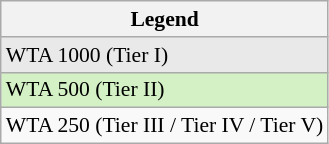<table class="wikitable" style=font-size:90%>
<tr>
<th>Legend</th>
</tr>
<tr bgcolor=e9e9e9>
<td>WTA 1000 (Tier I)</td>
</tr>
<tr bgcolor=d4f1c5>
<td>WTA 500 (Tier II)</td>
</tr>
<tr>
<td>WTA 250 (Tier III / Tier IV / Tier V)</td>
</tr>
</table>
